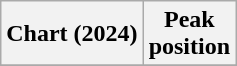<table class="wikitable plainrowheaders">
<tr>
<th scope="col">Chart (2024)</th>
<th scope="col">Peak<br>position</th>
</tr>
<tr>
</tr>
</table>
